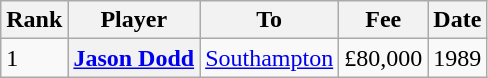<table class="wikitable plainrowheaders">
<tr>
<th scope=col>Rank</th>
<th scope=col>Player</th>
<th scope=col>To</th>
<th scope=col>Fee</th>
<th scope=col>Date</th>
</tr>
<tr>
<td>1</td>
<th scope=row> <a href='#'>Jason Dodd</a></th>
<td> <a href='#'>Southampton</a></td>
<td>£80,000</td>
<td>1989</td>
</tr>
</table>
